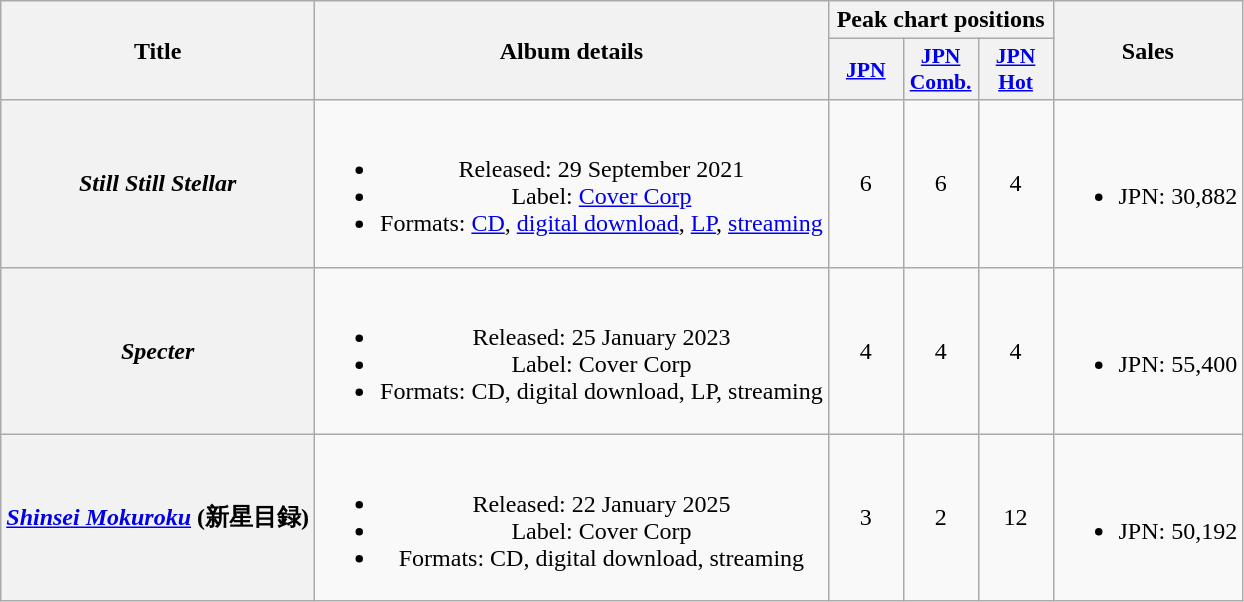<table class="wikitable plainrowheaders" style="text-align:center;">
<tr>
<th scope="col" rowspan="2">Title</th>
<th scope="col" rowspan="2">Album details</th>
<th scope="col" colspan="3">Peak chart positions</th>
<th scope="col" rowspan="2">Sales</th>
</tr>
<tr>
<th scope="col" style="width:3em;font-size:90%;"><a href='#'>JPN</a><br></th>
<th scope="col" style="width:3em;font-size:90%;"><a href='#'>JPN<br>Comb.</a><br></th>
<th scope="col" style="width:3em;font-size:90%;"><a href='#'>JPN<br>Hot</a><br></th>
</tr>
<tr>
<th scope="row"><em>Still Still Stellar</em></th>
<td><br><ul><li>Released: 29 September 2021</li><li>Label: <a href='#'>Cover Corp</a></li><li>Formats: <a href='#'>CD</a>, <a href='#'>digital download</a>, <a href='#'>LP</a>, <a href='#'>streaming</a></li></ul></td>
<td>6</td>
<td>6</td>
<td>4</td>
<td><br><ul><li>JPN: 30,882</li></ul></td>
</tr>
<tr>
<th scope="row"><em>Specter</em></th>
<td><br><ul><li>Released: 25 January 2023</li><li>Label: Cover Corp</li><li>Formats: CD, digital download, LP, streaming</li></ul></td>
<td>4</td>
<td>4</td>
<td>4</td>
<td><br><ul><li>JPN: 55,400</li></ul></td>
</tr>
<tr>
<th scope="row"><em><a href='#'>Shinsei Mokuroku</a></em> (新星目録)</th>
<td><br><ul><li>Released: 22 January 2025</li><li>Label: Cover Corp</li><li>Formats: CD, digital download, streaming</li></ul></td>
<td>3</td>
<td>2</td>
<td>12</td>
<td><br><ul><li>JPN: 50,192</li></ul></td>
</tr>
</table>
